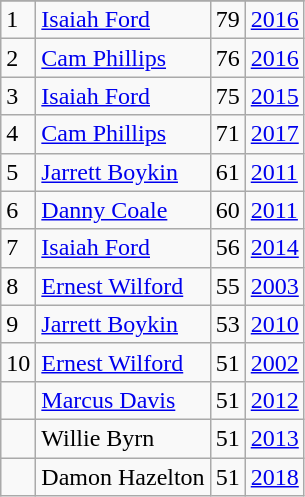<table class="wikitable">
<tr>
</tr>
<tr>
<td>1</td>
<td><a href='#'>Isaiah Ford</a></td>
<td>79</td>
<td><a href='#'>2016</a></td>
</tr>
<tr>
<td>2</td>
<td><a href='#'>Cam Phillips</a></td>
<td>76</td>
<td><a href='#'>2016</a></td>
</tr>
<tr>
<td>3</td>
<td><a href='#'>Isaiah Ford</a></td>
<td>75</td>
<td><a href='#'>2015</a></td>
</tr>
<tr>
<td>4</td>
<td><a href='#'>Cam Phillips</a></td>
<td>71</td>
<td><a href='#'>2017</a></td>
</tr>
<tr>
<td>5</td>
<td><a href='#'>Jarrett Boykin</a></td>
<td>61</td>
<td><a href='#'>2011</a></td>
</tr>
<tr>
<td>6</td>
<td><a href='#'>Danny Coale</a></td>
<td>60</td>
<td><a href='#'>2011</a></td>
</tr>
<tr>
<td>7</td>
<td><a href='#'>Isaiah Ford</a></td>
<td>56</td>
<td><a href='#'>2014</a></td>
</tr>
<tr>
<td>8</td>
<td><a href='#'>Ernest Wilford</a></td>
<td>55</td>
<td><a href='#'>2003</a></td>
</tr>
<tr>
<td>9</td>
<td><a href='#'>Jarrett Boykin</a></td>
<td>53</td>
<td><a href='#'>2010</a></td>
</tr>
<tr>
<td>10</td>
<td><a href='#'>Ernest Wilford</a></td>
<td>51</td>
<td><a href='#'>2002</a></td>
</tr>
<tr>
<td></td>
<td><a href='#'>Marcus Davis</a></td>
<td>51</td>
<td><a href='#'>2012</a></td>
</tr>
<tr>
<td></td>
<td>Willie Byrn</td>
<td>51</td>
<td><a href='#'>2013</a></td>
</tr>
<tr>
<td></td>
<td>Damon Hazelton</td>
<td>51</td>
<td><a href='#'>2018</a></td>
</tr>
</table>
